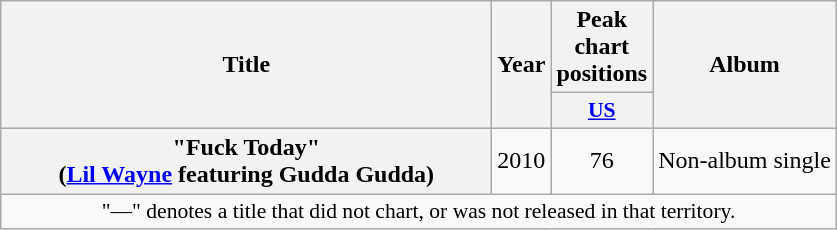<table class="wikitable plainrowheaders" style="text-align:center;">
<tr>
<th scope="col" rowspan="2" style="width:20em;">Title</th>
<th scope="col" rowspan="2">Year</th>
<th scope="col" colspan="1">Peak chart positions</th>
<th scope="col" rowspan="2">Album</th>
</tr>
<tr>
<th style="width:3em;font-size:90%;"><a href='#'>US</a><br></th>
</tr>
<tr>
<th scope="row">"Fuck Today"<br><span>(<a href='#'>Lil Wayne</a> featuring Gudda Gudda)</span></th>
<td>2010</td>
<td>76</td>
<td>Non-album single</td>
</tr>
<tr>
<td colspan="14" style="font-size:90%">"—" denotes a title that did not chart, or was not released in that territory.</td>
</tr>
</table>
